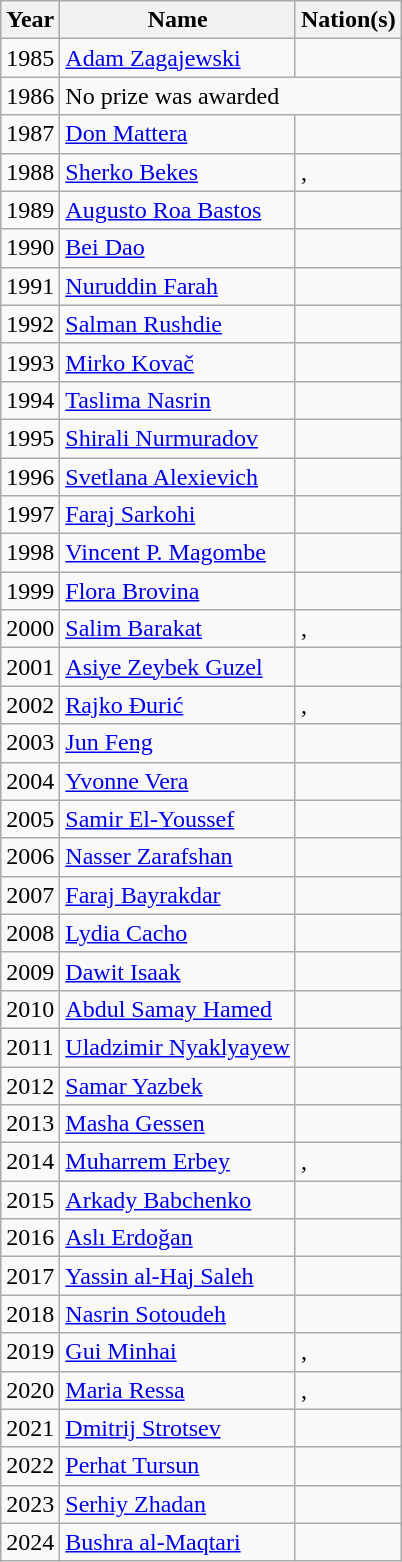<table class="wikitable">
<tr>
<th>Year</th>
<th>Name</th>
<th>Nation(s)</th>
</tr>
<tr>
<td>1985</td>
<td><a href='#'>Adam Zagajewski</a></td>
<td></td>
</tr>
<tr>
<td>1986</td>
<td colspan="2">No prize was awarded</td>
</tr>
<tr>
<td>1987</td>
<td><a href='#'>Don Mattera</a></td>
<td></td>
</tr>
<tr>
<td>1988</td>
<td><a href='#'>Sherko Bekes</a></td>
<td>, </td>
</tr>
<tr>
<td>1989</td>
<td><a href='#'>Augusto Roa Bastos</a></td>
<td></td>
</tr>
<tr>
<td>1990</td>
<td><a href='#'>Bei Dao</a></td>
<td></td>
</tr>
<tr>
<td>1991</td>
<td><a href='#'>Nuruddin Farah</a></td>
<td></td>
</tr>
<tr>
<td>1992</td>
<td><a href='#'>Salman Rushdie</a></td>
<td></td>
</tr>
<tr>
<td>1993</td>
<td><a href='#'>Mirko Kovač</a></td>
<td></td>
</tr>
<tr>
<td>1994</td>
<td><a href='#'>Taslima Nasrin</a></td>
<td></td>
</tr>
<tr>
<td>1995</td>
<td><a href='#'>Shirali Nurmuradov</a></td>
<td></td>
</tr>
<tr>
<td>1996</td>
<td><a href='#'>Svetlana Alexievich</a></td>
<td></td>
</tr>
<tr>
<td>1997</td>
<td><a href='#'>Faraj Sarkohi</a></td>
<td></td>
</tr>
<tr>
<td>1998</td>
<td><a href='#'>Vincent P. Magombe</a></td>
<td></td>
</tr>
<tr>
<td>1999</td>
<td><a href='#'>Flora Brovina</a></td>
<td></td>
</tr>
<tr>
<td>2000</td>
<td><a href='#'>Salim Barakat</a></td>
<td>, </td>
</tr>
<tr>
<td>2001</td>
<td><a href='#'>Asiye Zeybek Guzel</a></td>
<td></td>
</tr>
<tr>
<td>2002</td>
<td><a href='#'>Rajko Đurić</a></td>
<td>, </td>
</tr>
<tr>
<td>2003</td>
<td><a href='#'>Jun Feng</a></td>
<td></td>
</tr>
<tr>
<td>2004</td>
<td><a href='#'>Yvonne Vera</a></td>
<td></td>
</tr>
<tr>
<td>2005</td>
<td><a href='#'>Samir El-Youssef</a></td>
<td></td>
</tr>
<tr>
<td>2006</td>
<td><a href='#'>Nasser Zarafshan</a></td>
<td></td>
</tr>
<tr>
<td>2007</td>
<td><a href='#'>Faraj Bayrakdar</a></td>
<td></td>
</tr>
<tr>
<td>2008</td>
<td><a href='#'>Lydia Cacho</a></td>
<td></td>
</tr>
<tr>
<td>2009</td>
<td><a href='#'>Dawit Isaak</a></td>
<td></td>
</tr>
<tr>
<td>2010</td>
<td><a href='#'>Abdul Samay Hamed</a></td>
<td></td>
</tr>
<tr>
<td>2011</td>
<td><a href='#'>Uladzimir Nyaklyayew</a></td>
<td></td>
</tr>
<tr>
<td>2012</td>
<td><a href='#'>Samar Yazbek</a></td>
<td></td>
</tr>
<tr>
<td>2013</td>
<td><a href='#'>Masha Gessen</a></td>
<td></td>
</tr>
<tr>
<td>2014</td>
<td><a href='#'>Muharrem Erbey</a></td>
<td>, </td>
</tr>
<tr>
<td>2015</td>
<td><a href='#'>Arkady Babchenko</a></td>
<td></td>
</tr>
<tr>
<td>2016</td>
<td><a href='#'>Aslı Erdoğan</a></td>
<td></td>
</tr>
<tr>
<td>2017</td>
<td><a href='#'>Yassin al-Haj Saleh</a></td>
<td></td>
</tr>
<tr>
<td>2018</td>
<td><a href='#'>Nasrin Sotoudeh</a></td>
<td></td>
</tr>
<tr>
<td>2019</td>
<td><a href='#'>Gui Minhai</a></td>
<td>, </td>
</tr>
<tr>
<td>2020</td>
<td><a href='#'>Maria Ressa</a></td>
<td>, </td>
</tr>
<tr>
<td>2021</td>
<td><a href='#'>Dmitrij Strotsev</a></td>
<td></td>
</tr>
<tr>
<td>2022</td>
<td><a href='#'>Perhat Tursun</a></td>
<td></td>
</tr>
<tr>
<td>2023</td>
<td><a href='#'>Serhiy Zhadan</a></td>
<td></td>
</tr>
<tr>
<td>2024</td>
<td><a href='#'>Bushra al-Maqtari</a></td>
<td></td>
</tr>
</table>
